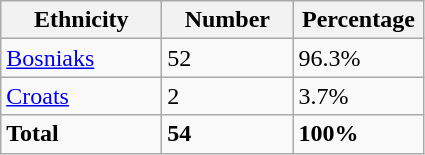<table class="wikitable">
<tr>
<th width="100px">Ethnicity</th>
<th width="80px">Number</th>
<th width="80px">Percentage</th>
</tr>
<tr>
<td><a href='#'>Bosniaks</a></td>
<td>52</td>
<td>96.3%</td>
</tr>
<tr>
<td><a href='#'>Croats</a></td>
<td>2</td>
<td>3.7%</td>
</tr>
<tr>
<td><strong>Total</strong></td>
<td><strong>54</strong></td>
<td><strong>100%</strong></td>
</tr>
</table>
